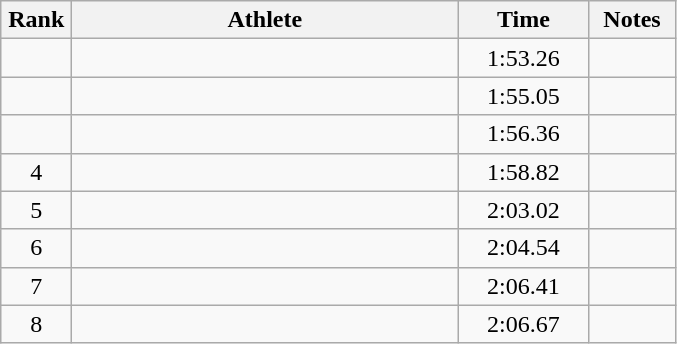<table class="wikitable" style="text-align:center">
<tr>
<th width=40>Rank</th>
<th width=250>Athlete</th>
<th width=80>Time</th>
<th width=50>Notes</th>
</tr>
<tr>
<td></td>
<td align=left></td>
<td>1:53.26</td>
<td></td>
</tr>
<tr>
<td></td>
<td align=left></td>
<td>1:55.05</td>
<td></td>
</tr>
<tr>
<td></td>
<td align=left></td>
<td>1:56.36</td>
<td></td>
</tr>
<tr>
<td>4</td>
<td align=left></td>
<td>1:58.82</td>
<td></td>
</tr>
<tr>
<td>5</td>
<td align=left></td>
<td>2:03.02</td>
<td></td>
</tr>
<tr>
<td>6</td>
<td align=left></td>
<td>2:04.54</td>
<td></td>
</tr>
<tr>
<td>7</td>
<td align=left></td>
<td>2:06.41</td>
<td></td>
</tr>
<tr>
<td>8</td>
<td align=left></td>
<td>2:06.67</td>
<td></td>
</tr>
</table>
